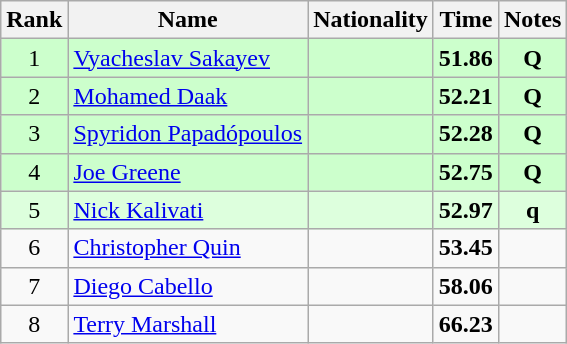<table class="wikitable sortable" style="text-align:center">
<tr>
<th>Rank</th>
<th>Name</th>
<th>Nationality</th>
<th>Time</th>
<th>Notes</th>
</tr>
<tr bgcolor=ccffcc>
<td>1</td>
<td align=left><a href='#'>Vyacheslav Sakayev</a></td>
<td align=left></td>
<td><strong>51.86</strong></td>
<td><strong>Q</strong></td>
</tr>
<tr bgcolor=ccffcc>
<td>2</td>
<td align=left><a href='#'>Mohamed Daak</a></td>
<td align=left></td>
<td><strong>52.21</strong></td>
<td><strong>Q</strong></td>
</tr>
<tr bgcolor=ccffcc>
<td>3</td>
<td align=left><a href='#'>Spyridon Papadópoulos</a></td>
<td align=left></td>
<td><strong>52.28</strong></td>
<td><strong>Q</strong></td>
</tr>
<tr bgcolor=ccffcc>
<td>4</td>
<td align=left><a href='#'>Joe Greene</a></td>
<td align=left></td>
<td><strong>52.75</strong></td>
<td><strong>Q</strong></td>
</tr>
<tr bgcolor=ddffdd>
<td>5</td>
<td align=left><a href='#'>Nick Kalivati</a></td>
<td align=left></td>
<td><strong>52.97</strong></td>
<td><strong>q</strong></td>
</tr>
<tr>
<td>6</td>
<td align=left><a href='#'>Christopher Quin</a></td>
<td align=left></td>
<td><strong>53.45</strong></td>
<td></td>
</tr>
<tr>
<td>7</td>
<td align=left><a href='#'>Diego Cabello</a></td>
<td align=left></td>
<td><strong>58.06</strong></td>
<td></td>
</tr>
<tr>
<td>8</td>
<td align=left><a href='#'>Terry Marshall</a></td>
<td align=left></td>
<td><strong>66.23</strong></td>
<td></td>
</tr>
</table>
